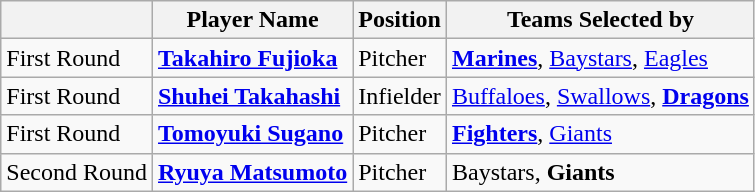<table class="wikitable">
<tr>
<th></th>
<th>Player Name</th>
<th>Position</th>
<th>Teams Selected by</th>
</tr>
<tr>
<td>First Round</td>
<td><strong><a href='#'>Takahiro Fujioka</a></strong></td>
<td>Pitcher</td>
<td><strong><a href='#'>Marines</a></strong>, <a href='#'>Baystars</a>, <a href='#'>Eagles</a></td>
</tr>
<tr>
<td>First Round</td>
<td><strong><a href='#'>Shuhei Takahashi</a></strong></td>
<td>Infielder</td>
<td><a href='#'>Buffaloes</a>, <a href='#'>Swallows</a>, <strong><a href='#'>Dragons</a></strong></td>
</tr>
<tr>
<td>First Round</td>
<td><strong><a href='#'>Tomoyuki Sugano</a></strong></td>
<td>Pitcher</td>
<td><strong><a href='#'>Fighters</a></strong>, <a href='#'>Giants</a></td>
</tr>
<tr>
<td>Second Round</td>
<td><strong><a href='#'>Ryuya Matsumoto</a></strong></td>
<td>Pitcher</td>
<td>Baystars, <strong>Giants</strong></td>
</tr>
</table>
